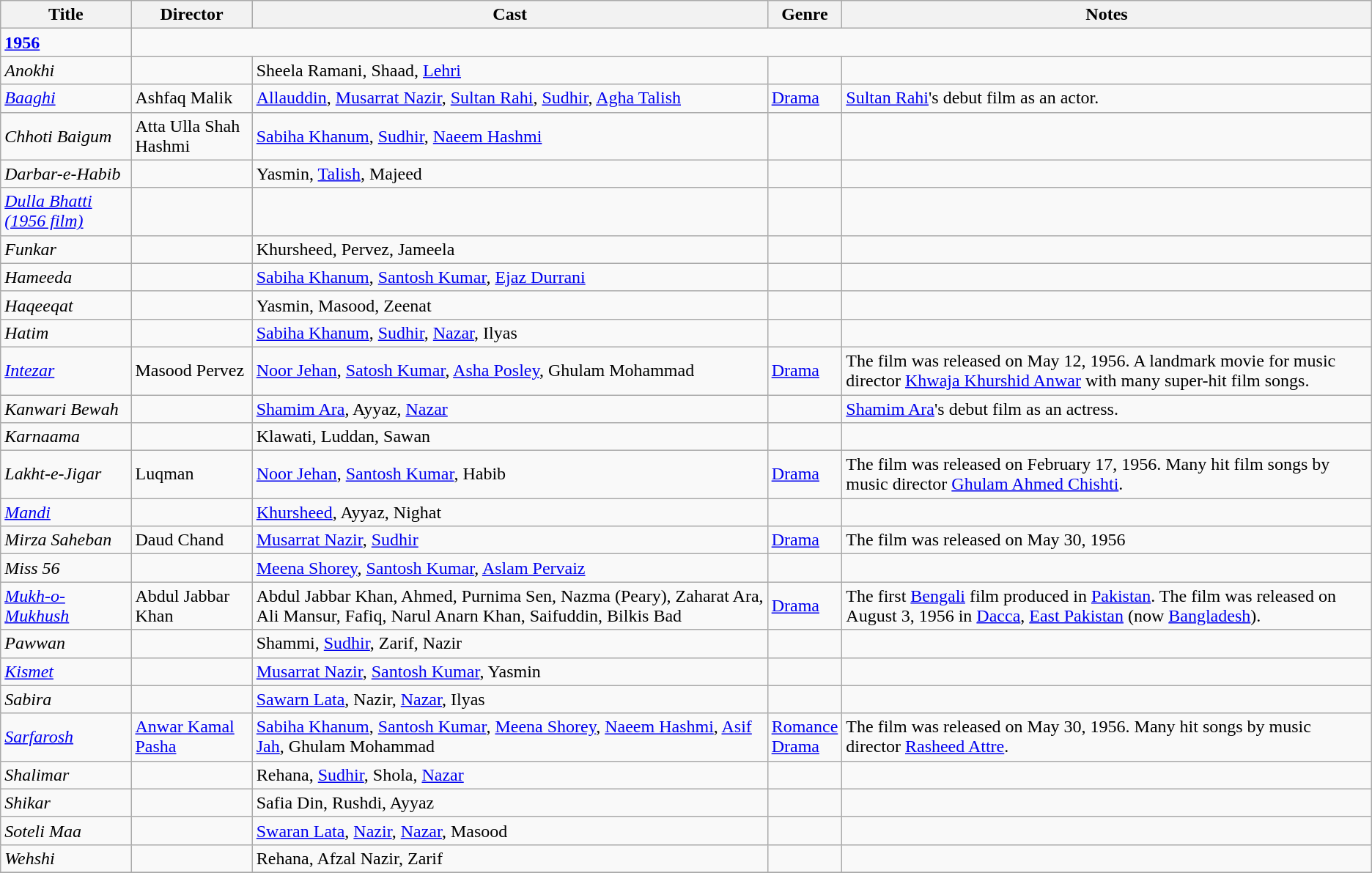<table class="wikitable">
<tr>
<th>Title</th>
<th>Director</th>
<th>Cast</th>
<th>Genre</th>
<th>Notes</th>
</tr>
<tr>
<td><strong><a href='#'>1956</a></strong></td>
</tr>
<tr>
<td><em>Anokhi</em></td>
<td></td>
<td>Sheela Ramani, Shaad, <a href='#'>Lehri</a></td>
<td></td>
<td></td>
</tr>
<tr>
<td><em><a href='#'>Baaghi</a></em></td>
<td>Ashfaq Malik</td>
<td><a href='#'>Allauddin</a>, <a href='#'>Musarrat Nazir</a>, <a href='#'>Sultan Rahi</a>, <a href='#'>Sudhir</a>, <a href='#'>Agha Talish</a></td>
<td><a href='#'>Drama</a></td>
<td><a href='#'>Sultan Rahi</a>'s debut film as an actor.</td>
</tr>
<tr>
<td><em>Chhoti Baigum</em></td>
<td>Atta Ulla Shah Hashmi</td>
<td><a href='#'>Sabiha Khanum</a>, <a href='#'>Sudhir</a>, <a href='#'>Naeem Hashmi</a></td>
<td></td>
<td></td>
</tr>
<tr>
<td><em>Darbar-e-Habib</em></td>
<td></td>
<td>Yasmin, <a href='#'>Talish</a>, Majeed</td>
<td></td>
<td></td>
</tr>
<tr>
<td><em><a href='#'>Dulla Bhatti (1956 film)</a></em></td>
<td></td>
<td></td>
<td></td>
<td></td>
</tr>
<tr>
<td><em>Funkar</em></td>
<td></td>
<td>Khursheed, Pervez, Jameela</td>
<td></td>
<td></td>
</tr>
<tr>
<td><em>Hameeda</em></td>
<td></td>
<td><a href='#'>Sabiha Khanum</a>, <a href='#'>Santosh Kumar</a>, <a href='#'>Ejaz Durrani</a></td>
<td></td>
<td></td>
</tr>
<tr>
<td><em>Haqeeqat</em></td>
<td></td>
<td>Yasmin, Masood, Zeenat</td>
<td></td>
<td></td>
</tr>
<tr>
<td><em>Hatim</em></td>
<td></td>
<td><a href='#'>Sabiha Khanum</a>, <a href='#'>Sudhir</a>, <a href='#'>Nazar</a>, Ilyas</td>
<td></td>
<td></td>
</tr>
<tr>
<td><em><a href='#'>Intezar</a></em></td>
<td>Masood Pervez</td>
<td><a href='#'>Noor Jehan</a>, <a href='#'>Satosh Kumar</a>, <a href='#'>Asha Posley</a>, Ghulam Mohammad</td>
<td><a href='#'>Drama</a></td>
<td>The film was released on May 12, 1956. A landmark movie for music director <a href='#'>Khwaja Khurshid Anwar</a> with many super-hit film songs.</td>
</tr>
<tr>
<td><em>Kanwari Bewah</em></td>
<td></td>
<td><a href='#'>Shamim Ara</a>, Ayyaz, <a href='#'>Nazar</a></td>
<td></td>
<td><a href='#'>Shamim Ara</a>'s debut film as an actress.</td>
</tr>
<tr>
<td><em>Karnaama</em></td>
<td></td>
<td>Klawati, Luddan, Sawan</td>
<td></td>
<td></td>
</tr>
<tr>
<td><em>Lakht-e-Jigar</em></td>
<td>Luqman</td>
<td><a href='#'>Noor Jehan</a>, <a href='#'>Santosh Kumar</a>, Habib</td>
<td><a href='#'>Drama</a></td>
<td>The film was released on February 17, 1956. Many hit film songs by music director <a href='#'>Ghulam Ahmed Chishti</a>.</td>
</tr>
<tr>
<td><em><a href='#'>Mandi</a></em></td>
<td></td>
<td><a href='#'>Khursheed</a>, Ayyaz, Nighat</td>
<td></td>
<td></td>
</tr>
<tr>
<td><em>Mirza Saheban</em></td>
<td>Daud Chand</td>
<td><a href='#'>Musarrat Nazir</a>, <a href='#'>Sudhir</a></td>
<td><a href='#'>Drama</a></td>
<td>The film was released on May 30, 1956</td>
</tr>
<tr>
<td><em>Miss 56</em></td>
<td></td>
<td><a href='#'>Meena Shorey</a>, <a href='#'>Santosh Kumar</a>, <a href='#'>Aslam Pervaiz</a></td>
<td></td>
<td></td>
</tr>
<tr>
<td><em><a href='#'>Mukh-o-Mukhush</a></em></td>
<td>Abdul Jabbar Khan</td>
<td>Abdul Jabbar Khan, Ahmed, Purnima Sen, Nazma (Peary), Zaharat Ara, Ali Mansur, Fafiq, Narul Anarn Khan, Saifuddin, Bilkis Bad</td>
<td><a href='#'>Drama</a></td>
<td>The first <a href='#'>Bengali</a> film produced in <a href='#'>Pakistan</a>. The film was released on August 3, 1956 in <a href='#'>Dacca</a>, <a href='#'>East Pakistan</a> (now <a href='#'>Bangladesh</a>).</td>
</tr>
<tr>
<td><em>Pawwan</em></td>
<td></td>
<td>Shammi, <a href='#'>Sudhir</a>, Zarif, Nazir</td>
<td></td>
<td></td>
</tr>
<tr>
<td><em><a href='#'>Kismet</a></em></td>
<td></td>
<td><a href='#'>Musarrat Nazir</a>, <a href='#'>Santosh Kumar</a>, Yasmin</td>
<td></td>
<td></td>
</tr>
<tr>
<td><em>Sabira</em></td>
<td></td>
<td><a href='#'>Sawarn Lata</a>, Nazir, <a href='#'>Nazar</a>, Ilyas</td>
<td></td>
<td></td>
</tr>
<tr>
<td><em><a href='#'>Sarfarosh</a></em></td>
<td><a href='#'>Anwar Kamal Pasha</a></td>
<td><a href='#'>Sabiha Khanum</a>, <a href='#'>Santosh Kumar</a>, <a href='#'>Meena Shorey</a>, <a href='#'>Naeem Hashmi</a>, <a href='#'>Asif Jah</a>, Ghulam Mohammad</td>
<td><a href='#'>Romance</a><br><a href='#'>Drama</a></td>
<td>The film was released on May 30, 1956. Many hit songs by music director <a href='#'>Rasheed Attre</a>.</td>
</tr>
<tr>
<td><em>Shalimar</em></td>
<td></td>
<td>Rehana, <a href='#'>Sudhir</a>, Shola, <a href='#'>Nazar</a></td>
<td></td>
<td></td>
</tr>
<tr>
<td><em>Shikar</em></td>
<td></td>
<td>Safia Din, Rushdi, Ayyaz</td>
<td></td>
<td></td>
</tr>
<tr>
<td><em>Soteli Maa</em></td>
<td></td>
<td><a href='#'>Swaran Lata</a>, <a href='#'>Nazir</a>, <a href='#'>Nazar</a>, Masood</td>
<td></td>
<td></td>
</tr>
<tr>
<td><em>Wehshi</em></td>
<td></td>
<td>Rehana, Afzal Nazir, Zarif</td>
<td></td>
<td></td>
</tr>
<tr>
</tr>
</table>
